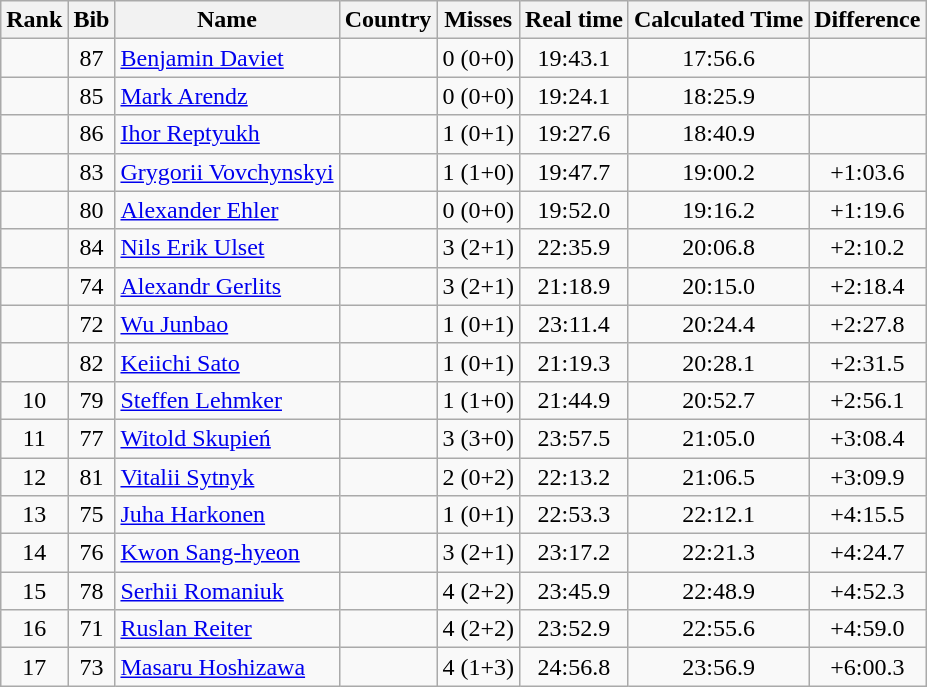<table class="wikitable sortable" style="text-align:center">
<tr>
<th>Rank</th>
<th>Bib</th>
<th>Name</th>
<th>Country</th>
<th>Misses</th>
<th>Real time</th>
<th>Calculated Time</th>
<th>Difference</th>
</tr>
<tr>
<td></td>
<td>87</td>
<td align="left"><a href='#'>Benjamin Daviet</a></td>
<td align="left"></td>
<td>0 (0+0)</td>
<td>19:43.1</td>
<td>17:56.6</td>
<td></td>
</tr>
<tr>
<td></td>
<td>85</td>
<td align="left"><a href='#'>Mark Arendz</a></td>
<td align="left"></td>
<td>0 (0+0)</td>
<td>19:24.1</td>
<td>18:25.9</td>
<td></td>
</tr>
<tr>
<td></td>
<td>86</td>
<td align="left"><a href='#'>Ihor Reptyukh</a></td>
<td align="left"></td>
<td>1 (0+1)</td>
<td>19:27.6</td>
<td>18:40.9</td>
<td></td>
</tr>
<tr>
<td></td>
<td>83</td>
<td align="left"><a href='#'>Grygorii Vovchynskyi</a></td>
<td align="left"></td>
<td>1 (1+0)</td>
<td>19:47.7</td>
<td>19:00.2</td>
<td>+1:03.6</td>
</tr>
<tr>
<td></td>
<td>80</td>
<td align="left"><a href='#'>Alexander Ehler</a></td>
<td align="left"></td>
<td>0 (0+0)</td>
<td>19:52.0</td>
<td>19:16.2</td>
<td>+1:19.6</td>
</tr>
<tr>
<td></td>
<td>84</td>
<td align="left"><a href='#'>Nils Erik Ulset</a></td>
<td align="left"></td>
<td>3 (2+1)</td>
<td>22:35.9</td>
<td>20:06.8</td>
<td>+2:10.2</td>
</tr>
<tr>
<td></td>
<td>74</td>
<td align="left"><a href='#'>Alexandr Gerlits</a></td>
<td align="left"></td>
<td>3 (2+1)</td>
<td>21:18.9</td>
<td>20:15.0</td>
<td>+2:18.4</td>
</tr>
<tr>
<td></td>
<td>72</td>
<td align="left"><a href='#'>Wu Junbao</a></td>
<td align="left"></td>
<td>1 (0+1)</td>
<td>23:11.4</td>
<td>20:24.4</td>
<td>+2:27.8</td>
</tr>
<tr>
<td></td>
<td>82</td>
<td align="left"><a href='#'>Keiichi Sato</a></td>
<td align="left"></td>
<td>1 (0+1)</td>
<td>21:19.3</td>
<td>20:28.1</td>
<td>+2:31.5</td>
</tr>
<tr>
<td>10</td>
<td>79</td>
<td align="left"><a href='#'>Steffen Lehmker</a></td>
<td align="left"></td>
<td>1 (1+0)</td>
<td>21:44.9</td>
<td>20:52.7</td>
<td>+2:56.1</td>
</tr>
<tr>
<td>11</td>
<td>77</td>
<td align="left"><a href='#'>Witold Skupień</a></td>
<td align="left"></td>
<td>3 (3+0)</td>
<td>23:57.5</td>
<td>21:05.0</td>
<td>+3:08.4</td>
</tr>
<tr>
<td>12</td>
<td>81</td>
<td align="left"><a href='#'>Vitalii Sytnyk</a></td>
<td align="left"></td>
<td>2 (0+2)</td>
<td>22:13.2</td>
<td>21:06.5</td>
<td>+3:09.9</td>
</tr>
<tr>
<td>13</td>
<td>75</td>
<td align="left"><a href='#'>Juha Harkonen</a></td>
<td align="left"></td>
<td>1 (0+1)</td>
<td>22:53.3</td>
<td>22:12.1</td>
<td>+4:15.5</td>
</tr>
<tr>
<td>14</td>
<td>76</td>
<td align="left"><a href='#'>Kwon Sang-hyeon</a></td>
<td align="left"></td>
<td>3 (2+1)</td>
<td>23:17.2</td>
<td>22:21.3</td>
<td>+4:24.7</td>
</tr>
<tr>
<td>15</td>
<td>78</td>
<td align="left"><a href='#'>Serhii Romaniuk</a></td>
<td align="left"></td>
<td>4 (2+2)</td>
<td>23:45.9</td>
<td>22:48.9</td>
<td>+4:52.3</td>
</tr>
<tr>
<td>16</td>
<td>71</td>
<td align="left"><a href='#'>Ruslan Reiter</a></td>
<td align="left"></td>
<td>4 (2+2)</td>
<td>23:52.9</td>
<td>22:55.6</td>
<td>+4:59.0</td>
</tr>
<tr>
<td>17</td>
<td>73</td>
<td align="left"><a href='#'>Masaru Hoshizawa</a></td>
<td align="left"></td>
<td>4 (1+3)</td>
<td>24:56.8</td>
<td>23:56.9</td>
<td>+6:00.3</td>
</tr>
</table>
